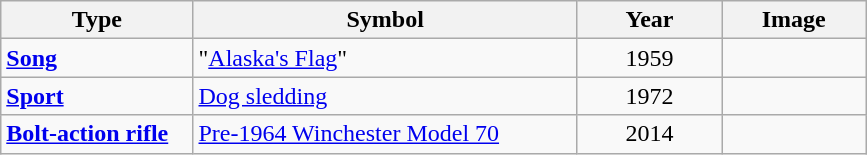<table class="wikitable">
<tr>
<th width="20%">Type</th>
<th width="40%">Symbol</th>
<th width="15%">Year</th>
<th width="15%">Image</th>
</tr>
<tr>
<td><strong><a href='#'>Song</a></strong></td>
<td>"<a href='#'>Alaska's Flag</a>"</td>
<td align="center">1959</td>
<td></td>
</tr>
<tr>
<td><strong><a href='#'>Sport</a></strong></td>
<td><a href='#'>Dog sledding</a></td>
<td align="center">1972</td>
<td align="center"></td>
</tr>
<tr>
<td><strong><a href='#'>Bolt-action rifle</a></strong></td>
<td><a href='#'>Pre-1964 Winchester Model 70</a></td>
<td align="center">2014</td>
<td align="center"></td>
</tr>
</table>
